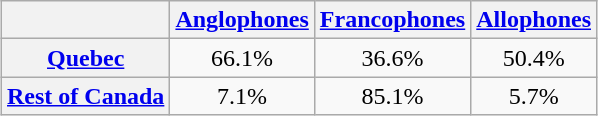<table class="wikitable" style="margin:1em auto;">
<tr>
<th></th>
<th><a href='#'>Anglophones</a></th>
<th><a href='#'>Francophones</a></th>
<th><a href='#'>Allophones</a></th>
</tr>
<tr>
<th><a href='#'>Quebec</a></th>
<td style="text-align:center;">66.1%</td>
<td style="text-align:center;">36.6%</td>
<td style="text-align:center;">50.4%</td>
</tr>
<tr>
<th><a href='#'>Rest of Canada</a></th>
<td style="text-align:center;">7.1%</td>
<td style="text-align:center;">85.1%</td>
<td style="text-align:center;">5.7%</td>
</tr>
</table>
